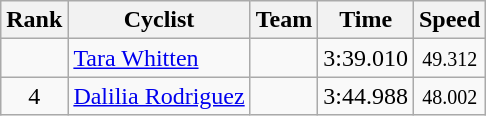<table class="wikitable sortable" style="text-align:center;">
<tr>
<th>Rank</th>
<th class="unsortable">Cyclist</th>
<th>Team</th>
<th>Time</th>
<th>Speed</th>
</tr>
<tr>
<td align=center></td>
<td align=left><a href='#'>Tara Whitten</a></td>
<td align=left></td>
<td>3:39.010</td>
<td><small>49.312</small></td>
</tr>
<tr>
<td align=center>4</td>
<td align=left><a href='#'>Dalilia Rodriguez</a></td>
<td align=left></td>
<td>3:44.988</td>
<td><small>48.002</small></td>
</tr>
</table>
